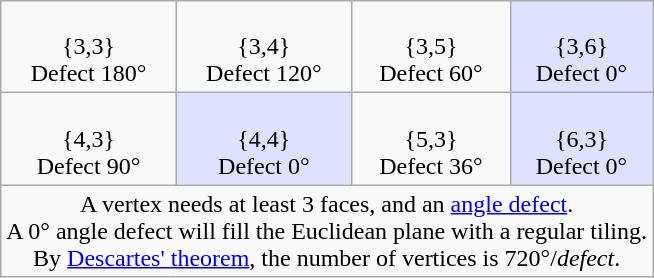<table class="wikitable floatright" style="text-align:center">
<tr style="vertical-align:bottom;">
<td><br>{3,3}<br>Defect 180°</td>
<td><br>{3,4}<br>Defect 120°</td>
<td><br>{3,5}<br>Defect 60°</td>
<td style="background-color:#e0e0ff;"><br>{3,6}<br>Defect 0°</td>
</tr>
<tr style="vertical-align:bottom;">
<td><br>{4,3}<br>Defect 90°</td>
<td style="background-color:#e0e0ff;"><br>{4,4}<br>Defect 0°</td>
<td><br>{5,3}<br>Defect 36°</td>
<td style="background-color:#e0e0ff;"><br>{6,3}<br>Defect 0°</td>
</tr>
<tr>
<td colspan=4>A vertex needs at least 3 faces, and an <a href='#'>angle defect</a>. <br>A 0° angle defect will fill the Euclidean plane with a regular tiling. <br>By <a href='#'>Descartes' theorem</a>, the number of vertices is 720°/<em>defect</em>.</td>
</tr>
</table>
